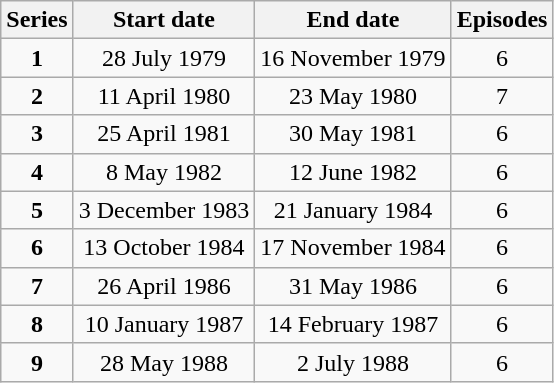<table class="wikitable" style="text-align:center;">
<tr>
<th>Series</th>
<th>Start date</th>
<th>End date</th>
<th>Episodes</th>
</tr>
<tr>
<td><strong>1</strong></td>
<td>28 July 1979</td>
<td>16 November 1979</td>
<td>6</td>
</tr>
<tr>
<td><strong>2</strong></td>
<td>11 April 1980</td>
<td>23 May 1980</td>
<td>7</td>
</tr>
<tr>
<td><strong>3</strong></td>
<td>25 April 1981</td>
<td>30 May 1981</td>
<td>6</td>
</tr>
<tr>
<td><strong>4</strong></td>
<td>8 May 1982</td>
<td>12 June 1982</td>
<td>6</td>
</tr>
<tr>
<td><strong>5</strong></td>
<td>3 December 1983</td>
<td>21 January 1984</td>
<td>6</td>
</tr>
<tr>
<td><strong>6</strong></td>
<td>13 October 1984</td>
<td>17 November 1984</td>
<td>6</td>
</tr>
<tr>
<td><strong>7</strong></td>
<td>26 April 1986</td>
<td>31 May 1986</td>
<td>6</td>
</tr>
<tr>
<td><strong>8</strong></td>
<td>10 January 1987</td>
<td>14 February 1987</td>
<td>6</td>
</tr>
<tr>
<td><strong>9</strong></td>
<td>28 May 1988</td>
<td>2 July 1988</td>
<td>6</td>
</tr>
</table>
